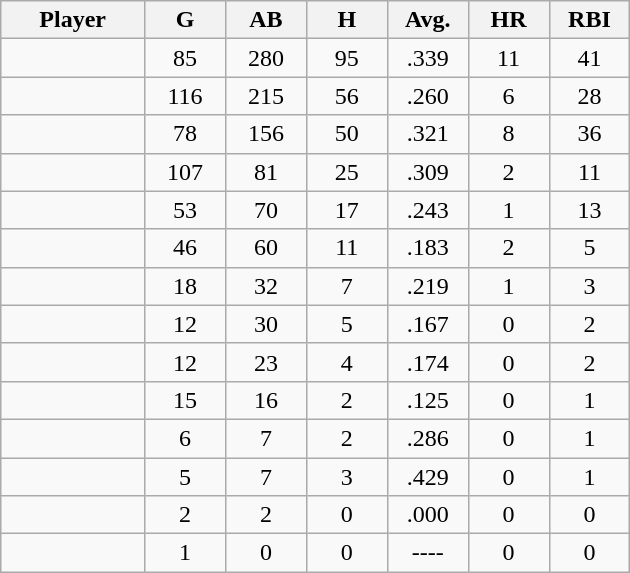<table class="wikitable sortable">
<tr>
<th bgcolor="#DDDDFF" width="16%">Player</th>
<th bgcolor="#DDDDFF" width="9%">G</th>
<th bgcolor="#DDDDFF" width="9%">AB</th>
<th bgcolor="#DDDDFF" width="9%">H</th>
<th bgcolor="#DDDDFF" width="9%">Avg.</th>
<th bgcolor="#DDDDFF" width="9%">HR</th>
<th bgcolor="#DDDDFF" width="9%">RBI</th>
</tr>
<tr align="center">
<td></td>
<td>85</td>
<td>280</td>
<td>95</td>
<td>.339</td>
<td>11</td>
<td>41</td>
</tr>
<tr align="center">
<td></td>
<td>116</td>
<td>215</td>
<td>56</td>
<td>.260</td>
<td>6</td>
<td>28</td>
</tr>
<tr align="center">
<td></td>
<td>78</td>
<td>156</td>
<td>50</td>
<td>.321</td>
<td>8</td>
<td>36</td>
</tr>
<tr align="center">
<td></td>
<td>107</td>
<td>81</td>
<td>25</td>
<td>.309</td>
<td>2</td>
<td>11</td>
</tr>
<tr align="center">
<td></td>
<td>53</td>
<td>70</td>
<td>17</td>
<td>.243</td>
<td>1</td>
<td>13</td>
</tr>
<tr align="center">
<td></td>
<td>46</td>
<td>60</td>
<td>11</td>
<td>.183</td>
<td>2</td>
<td>5</td>
</tr>
<tr align="center">
<td></td>
<td>18</td>
<td>32</td>
<td>7</td>
<td>.219</td>
<td>1</td>
<td>3</td>
</tr>
<tr align="center">
<td></td>
<td>12</td>
<td>30</td>
<td>5</td>
<td>.167</td>
<td>0</td>
<td>2</td>
</tr>
<tr align="center">
<td></td>
<td>12</td>
<td>23</td>
<td>4</td>
<td>.174</td>
<td>0</td>
<td>2</td>
</tr>
<tr align="center">
<td></td>
<td>15</td>
<td>16</td>
<td>2</td>
<td>.125</td>
<td>0</td>
<td>1</td>
</tr>
<tr align="center">
<td></td>
<td>6</td>
<td>7</td>
<td>2</td>
<td>.286</td>
<td>0</td>
<td>1</td>
</tr>
<tr align="center">
<td></td>
<td>5</td>
<td>7</td>
<td>3</td>
<td>.429</td>
<td>0</td>
<td>1</td>
</tr>
<tr align="center">
<td></td>
<td>2</td>
<td>2</td>
<td>0</td>
<td>.000</td>
<td>0</td>
<td>0</td>
</tr>
<tr align="center">
<td></td>
<td>1</td>
<td>0</td>
<td>0</td>
<td>----</td>
<td>0</td>
<td>0</td>
</tr>
</table>
